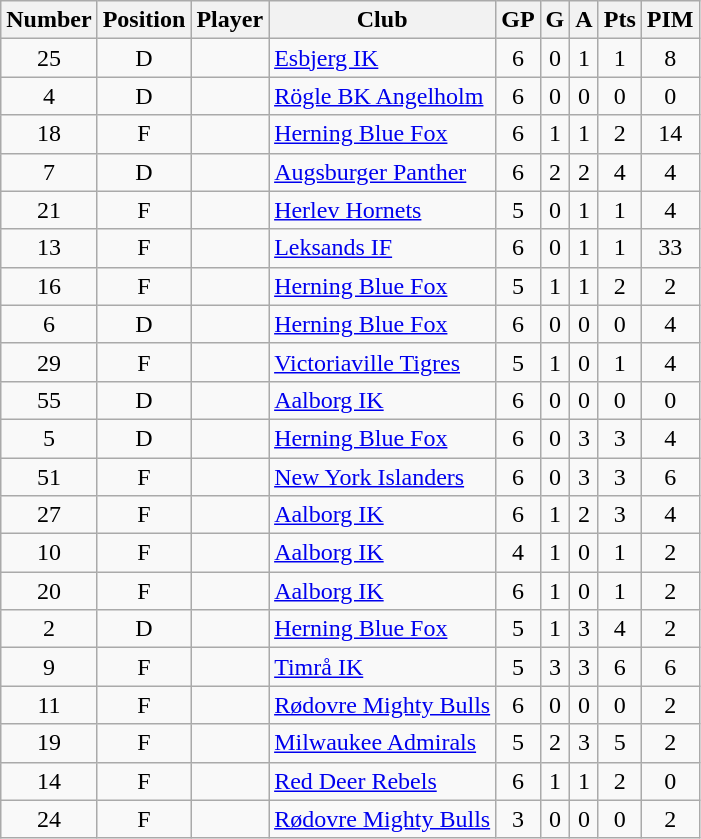<table class="wikitable sortable" style="text-align:center; padding:4px; border-spacing=0;">
<tr>
<th>Number</th>
<th>Position</th>
<th>Player</th>
<th>Club</th>
<th>GP</th>
<th>G</th>
<th>A</th>
<th>Pts</th>
<th>PIM</th>
</tr>
<tr>
<td>25</td>
<td>D</td>
<td align=left></td>
<td align=left><a href='#'>Esbjerg IK</a></td>
<td>6</td>
<td>0</td>
<td>1</td>
<td>1</td>
<td>8</td>
</tr>
<tr>
<td>4</td>
<td>D</td>
<td align=left></td>
<td align=left><a href='#'>Rögle BK Angelholm</a></td>
<td>6</td>
<td>0</td>
<td>0</td>
<td>0</td>
<td>0</td>
</tr>
<tr>
<td>18</td>
<td>F</td>
<td align=left></td>
<td align=left><a href='#'>Herning Blue Fox</a></td>
<td>6</td>
<td>1</td>
<td>1</td>
<td>2</td>
<td>14</td>
</tr>
<tr>
<td>7</td>
<td>D</td>
<td align=left></td>
<td align=left><a href='#'>Augsburger Panther</a></td>
<td>6</td>
<td>2</td>
<td>2</td>
<td>4</td>
<td>4</td>
</tr>
<tr>
<td>21</td>
<td>F</td>
<td align=left></td>
<td align=left><a href='#'>Herlev Hornets</a></td>
<td>5</td>
<td>0</td>
<td>1</td>
<td>1</td>
<td>4</td>
</tr>
<tr>
<td>13</td>
<td>F</td>
<td align=left></td>
<td align=left><a href='#'>Leksands IF</a></td>
<td>6</td>
<td>0</td>
<td>1</td>
<td>1</td>
<td>33</td>
</tr>
<tr>
<td>16</td>
<td>F</td>
<td align=left></td>
<td align=left><a href='#'>Herning Blue Fox</a></td>
<td>5</td>
<td>1</td>
<td>1</td>
<td>2</td>
<td>2</td>
</tr>
<tr>
<td>6</td>
<td>D</td>
<td align=left></td>
<td align=left><a href='#'>Herning Blue Fox</a></td>
<td>6</td>
<td>0</td>
<td>0</td>
<td>0</td>
<td>4</td>
</tr>
<tr>
<td>29</td>
<td>F</td>
<td align=left></td>
<td align=left><a href='#'>Victoriaville Tigres</a></td>
<td>5</td>
<td>1</td>
<td>0</td>
<td>1</td>
<td>4</td>
</tr>
<tr>
<td>55</td>
<td>D</td>
<td align=left></td>
<td align=left><a href='#'>Aalborg IK</a></td>
<td>6</td>
<td>0</td>
<td>0</td>
<td>0</td>
<td>0</td>
</tr>
<tr>
<td>5</td>
<td>D</td>
<td align=left></td>
<td align=left><a href='#'>Herning Blue Fox</a></td>
<td>6</td>
<td>0</td>
<td>3</td>
<td>3</td>
<td>4</td>
</tr>
<tr>
<td>51</td>
<td>F</td>
<td align=left></td>
<td align=left><a href='#'>New York Islanders</a></td>
<td>6</td>
<td>0</td>
<td>3</td>
<td>3</td>
<td>6</td>
</tr>
<tr>
<td>27</td>
<td>F</td>
<td align=left></td>
<td align=left><a href='#'>Aalborg IK</a></td>
<td>6</td>
<td>1</td>
<td>2</td>
<td>3</td>
<td>4</td>
</tr>
<tr>
<td>10</td>
<td>F</td>
<td align=left></td>
<td align=left><a href='#'>Aalborg IK</a></td>
<td>4</td>
<td>1</td>
<td>0</td>
<td>1</td>
<td>2</td>
</tr>
<tr>
<td>20</td>
<td>F</td>
<td align=left></td>
<td align=left><a href='#'>Aalborg IK</a></td>
<td>6</td>
<td>1</td>
<td>0</td>
<td>1</td>
<td>2</td>
</tr>
<tr>
<td>2</td>
<td>D</td>
<td align=left></td>
<td align=left><a href='#'>Herning Blue Fox</a></td>
<td>5</td>
<td>1</td>
<td>3</td>
<td>4</td>
<td>2</td>
</tr>
<tr>
<td>9</td>
<td>F</td>
<td align=left></td>
<td align=left><a href='#'>Timrå IK</a></td>
<td>5</td>
<td>3</td>
<td>3</td>
<td>6</td>
<td>6</td>
</tr>
<tr>
<td>11</td>
<td>F</td>
<td align=left></td>
<td align=left><a href='#'>Rødovre Mighty Bulls</a></td>
<td>6</td>
<td>0</td>
<td>0</td>
<td>0</td>
<td>2</td>
</tr>
<tr>
<td>19</td>
<td>F</td>
<td align=left></td>
<td align=left><a href='#'>Milwaukee Admirals</a></td>
<td>5</td>
<td>2</td>
<td>3</td>
<td>5</td>
<td>2</td>
</tr>
<tr>
<td>14</td>
<td>F</td>
<td align=left></td>
<td align=left><a href='#'>Red Deer Rebels</a></td>
<td>6</td>
<td>1</td>
<td>1</td>
<td>2</td>
<td>0</td>
</tr>
<tr>
<td>24</td>
<td>F</td>
<td align=left></td>
<td align=left><a href='#'>Rødovre Mighty Bulls</a></td>
<td>3</td>
<td>0</td>
<td>0</td>
<td>0</td>
<td>2</td>
</tr>
</table>
